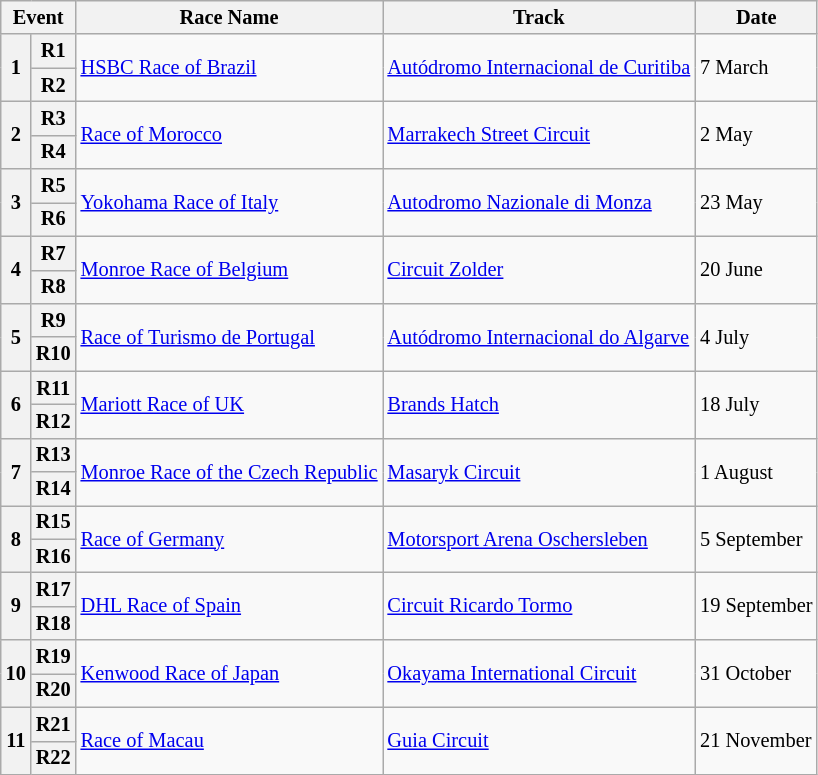<table class="wikitable" style="font-size: 85%">
<tr>
<th colspan=2>Event</th>
<th>Race Name</th>
<th>Track</th>
<th>Date</th>
</tr>
<tr>
<th rowspan=2>1</th>
<th>R1</th>
<td rowspan=2><a href='#'>HSBC Race of Brazil</a></td>
<td rowspan=2> <a href='#'>Autódromo Internacional de Curitiba</a></td>
<td rowspan=2>7 March</td>
</tr>
<tr>
<th>R2</th>
</tr>
<tr>
<th rowspan=2>2</th>
<th>R3</th>
<td rowspan=2><a href='#'>Race of Morocco</a></td>
<td rowspan=2> <a href='#'>Marrakech Street Circuit</a></td>
<td rowspan=2>2 May</td>
</tr>
<tr>
<th>R4</th>
</tr>
<tr>
<th rowspan=2>3</th>
<th>R5</th>
<td rowspan=2><a href='#'>Yokohama Race of Italy</a></td>
<td rowspan=2> <a href='#'>Autodromo Nazionale di Monza</a></td>
<td rowspan=2>23 May</td>
</tr>
<tr>
<th>R6</th>
</tr>
<tr>
<th rowspan=2>4</th>
<th>R7</th>
<td rowspan=2><a href='#'>Monroe Race of Belgium</a></td>
<td rowspan=2> <a href='#'>Circuit Zolder</a></td>
<td rowspan=2>20 June</td>
</tr>
<tr>
<th>R8</th>
</tr>
<tr>
<th rowspan=2>5</th>
<th>R9</th>
<td rowspan=2><a href='#'>Race of Turismo de Portugal</a></td>
<td rowspan=2> <a href='#'>Autódromo Internacional do Algarve</a></td>
<td rowspan=2>4 July</td>
</tr>
<tr>
<th>R10</th>
</tr>
<tr>
<th rowspan=2>6</th>
<th>R11</th>
<td rowspan=2><a href='#'>Mariott Race of UK</a></td>
<td rowspan=2> <a href='#'>Brands Hatch</a></td>
<td rowspan=2>18 July</td>
</tr>
<tr>
<th>R12</th>
</tr>
<tr>
<th rowspan=2>7</th>
<th>R13</th>
<td rowspan=2><a href='#'>Monroe Race of the Czech Republic</a></td>
<td rowspan=2> <a href='#'>Masaryk Circuit</a></td>
<td rowspan=2>1 August</td>
</tr>
<tr>
<th>R14</th>
</tr>
<tr>
<th rowspan=2>8</th>
<th>R15</th>
<td rowspan=2><a href='#'>Race of Germany</a></td>
<td rowspan=2> <a href='#'>Motorsport Arena Oschersleben</a></td>
<td rowspan=2>5 September</td>
</tr>
<tr>
<th>R16</th>
</tr>
<tr>
<th rowspan=2>9</th>
<th>R17</th>
<td rowspan=2><a href='#'>DHL Race of Spain</a></td>
<td rowspan=2> <a href='#'>Circuit Ricardo Tormo</a></td>
<td rowspan=2>19 September</td>
</tr>
<tr>
<th>R18</th>
</tr>
<tr>
<th rowspan=2>10</th>
<th>R19</th>
<td rowspan=2><a href='#'>Kenwood Race of Japan</a></td>
<td rowspan=2> <a href='#'>Okayama International Circuit</a></td>
<td rowspan=2>31 October</td>
</tr>
<tr>
<th>R20</th>
</tr>
<tr>
<th rowspan=2>11</th>
<th>R21</th>
<td rowspan=2><a href='#'>Race of Macau</a></td>
<td rowspan=2> <a href='#'>Guia Circuit</a></td>
<td rowspan=2>21 November</td>
</tr>
<tr>
<th>R22</th>
</tr>
</table>
